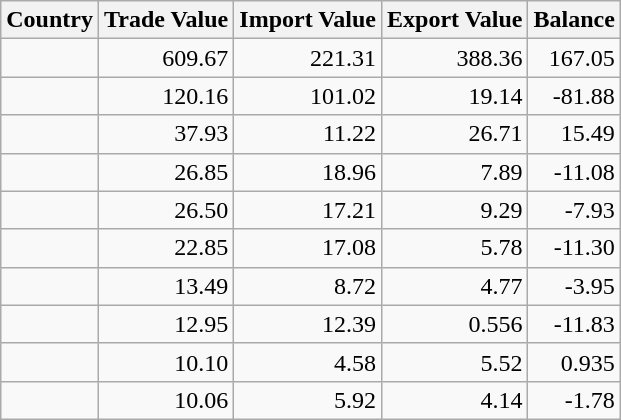<table class=wikitable style="text-align: right">
<tr>
<th>Country</th>
<th>Trade Value</th>
<th>Import Value</th>
<th>Export Value</th>
<th>Balance</th>
</tr>
<tr>
<td style="text-align:left;"></td>
<td>609.67</td>
<td>221.31</td>
<td>388.36</td>
<td>167.05</td>
</tr>
<tr>
<td style="text-align:left;"></td>
<td>120.16</td>
<td>101.02</td>
<td>19.14</td>
<td>-81.88</td>
</tr>
<tr>
<td style="text-align:left;"></td>
<td>37.93</td>
<td>11.22</td>
<td>26.71</td>
<td>15.49</td>
</tr>
<tr>
<td style="text-align:left;"></td>
<td>26.85</td>
<td>18.96</td>
<td>7.89</td>
<td>-11.08</td>
</tr>
<tr>
<td style="text-align:left;"></td>
<td>26.50</td>
<td>17.21</td>
<td>9.29</td>
<td>-7.93</td>
</tr>
<tr>
<td style="text-align:left;"></td>
<td>22.85</td>
<td>17.08</td>
<td>5.78</td>
<td>-11.30</td>
</tr>
<tr>
<td style="text-align:left;"></td>
<td>13.49</td>
<td>8.72</td>
<td>4.77</td>
<td>-3.95</td>
</tr>
<tr>
<td style="text-align:left;"></td>
<td>12.95</td>
<td>12.39</td>
<td>0.556</td>
<td>-11.83</td>
</tr>
<tr>
<td style="text-align:left;"></td>
<td>10.10</td>
<td>4.58</td>
<td>5.52</td>
<td>0.935</td>
</tr>
<tr>
<td style="text-align:left;"></td>
<td>10.06</td>
<td>5.92</td>
<td>4.14</td>
<td>-1.78</td>
</tr>
</table>
